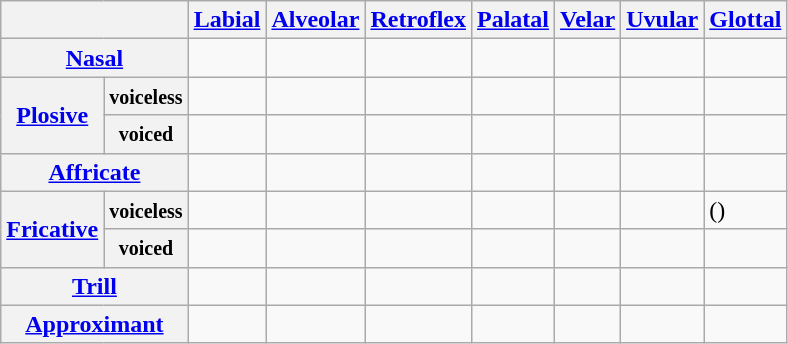<table class="wikitable">
<tr>
<th colspan="2"></th>
<th><a href='#'>Labial</a></th>
<th><a href='#'>Alveolar</a></th>
<th><a href='#'>Retroflex</a></th>
<th><a href='#'>Palatal</a></th>
<th><a href='#'>Velar</a></th>
<th><a href='#'>Uvular</a></th>
<th><a href='#'>Glottal</a></th>
</tr>
<tr>
<th colspan="2"><a href='#'>Nasal</a></th>
<td></td>
<td></td>
<td></td>
<td></td>
<td></td>
<td></td>
<td></td>
</tr>
<tr>
<th rowspan="2"><a href='#'>Plosive</a></th>
<th><small>voiceless</small></th>
<td></td>
<td></td>
<td></td>
<td></td>
<td></td>
<td></td>
<td></td>
</tr>
<tr>
<th><small>voiced</small></th>
<td></td>
<td></td>
<td></td>
<td></td>
<td></td>
<td></td>
<td></td>
</tr>
<tr>
<th colspan="2"><a href='#'>Affricate</a></th>
<td></td>
<td></td>
<td></td>
<td></td>
<td></td>
<td></td>
<td></td>
</tr>
<tr>
<th rowspan="2"><a href='#'>Fricative</a></th>
<th><small>voiceless</small></th>
<td></td>
<td></td>
<td></td>
<td></td>
<td></td>
<td></td>
<td>()</td>
</tr>
<tr>
<th><small>voiced</small></th>
<td></td>
<td></td>
<td></td>
<td></td>
<td></td>
<td></td>
<td></td>
</tr>
<tr>
<th colspan="2"><a href='#'>Trill</a></th>
<td></td>
<td></td>
<td></td>
<td></td>
<td></td>
<td></td>
<td></td>
</tr>
<tr>
<th colspan="2"><a href='#'>Approximant</a></th>
<td></td>
<td></td>
<td></td>
<td> </td>
<td></td>
<td></td>
<td></td>
</tr>
</table>
